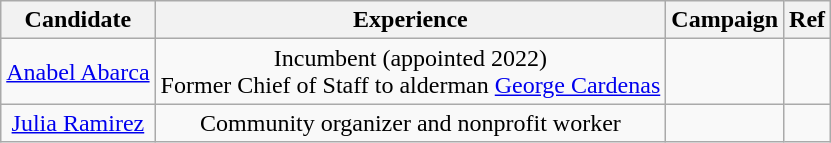<table class="wikitable" style="text-align:center">
<tr>
<th>Candidate</th>
<th>Experience</th>
<th>Campaign</th>
<th>Ref</th>
</tr>
<tr>
<td><a href='#'>Anabel Abarca</a></td>
<td>Incumbent (appointed 2022)<br>Former Chief of Staff to alderman <a href='#'>George Cardenas</a></td>
<td></td>
<td></td>
</tr>
<tr>
<td><a href='#'>Julia Ramirez</a></td>
<td>Community organizer and nonprofit worker</td>
<td></td>
<td></td>
</tr>
</table>
